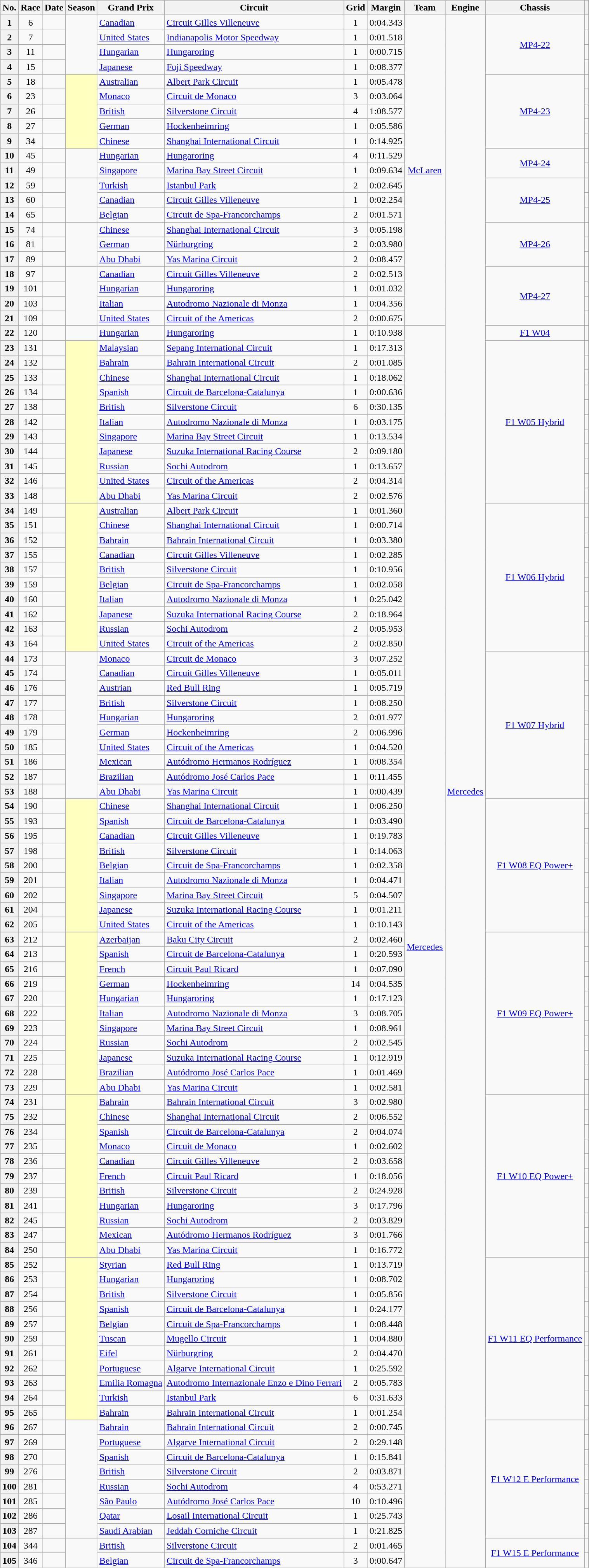<table class="wikitable plainrowheaders sortable">
<tr>
<th scope="col">No.</th>
<th scope="col">Race</th>
<th scope="col">Date</th>
<th scope="col">Season</th>
<th scope="col">Grand Prix</th>
<th scope="col">Circuit</th>
<th scope="col" data-sort-type="number">Grid</th>
<th scope="col">Margin</th>
<th scope="col">Team</th>
<th scope="col">Engine</th>
<th scope="col">Chassis</th>
<th scope="col" class="unsortable"></th>
</tr>
<tr>
<th scope="row" style="text-align:center;"><strong>1</strong></th>
<td style="text-align:center;">6</td>
<td></td>
<td rowspan=4, style="text-align:center;"></td>
<td><a href='#'>Canadian</a></td>
<td><a href='#'>Circuit Gilles Villeneuve</a></td>
<td style="text-align:center;">1</td>
<td style="text-align:center;">0:04.343</td>
<td rowspan=21 style="text-align:center;"><a href='#'>McLaren</a></td>
<td rowspan="105" style="text-align:center;"><a href='#'>Mercedes</a></td>
<td rowspan=4 style="text-align:center;"><a href='#'>MP4-22</a></td>
<td style="text-align:center;"></td>
</tr>
<tr>
<th scope="row" style="text-align:center;"><strong>2</strong></th>
<td style="text-align:center;">7</td>
<td></td>
<td><a href='#'>United States</a></td>
<td><a href='#'>Indianapolis Motor Speedway</a></td>
<td style="text-align:center;">1</td>
<td style="text-align:center;">0:01.518</td>
<td style="text-align:center;"></td>
</tr>
<tr>
<th scope="row" style="text-align:center;"><strong>3</strong></th>
<td style="text-align:center;">11</td>
<td></td>
<td><a href='#'>Hungarian</a></td>
<td><a href='#'>Hungaroring</a></td>
<td style="text-align:center;">1</td>
<td style="text-align:center;">0:00.715</td>
<td style="text-align:center;"></td>
</tr>
<tr>
<th scope="row" style="text-align:center;"><strong>4</strong></th>
<td style="text-align:center;">15</td>
<td></td>
<td><a href='#'>Japanese</a></td>
<td><a href='#'>Fuji Speedway</a></td>
<td style="text-align:center;">1</td>
<td style="text-align:center;">0:08.377</td>
<td style="text-align:center;"></td>
</tr>
<tr>
<th scope="row" style="text-align:center;"><strong>5</strong></th>
<td style="text-align:center;">18</td>
<td></td>
<td rowspan=5, style="text-align:center;" bgcolor="#ffffbf"><sup></sup></td>
<td><a href='#'>Australian</a></td>
<td><a href='#'>Albert Park Circuit</a></td>
<td style="text-align:center;">1</td>
<td style="text-align:center;">0:05.478</td>
<td rowspan=5, style="text-align:center;"><a href='#'>MP4-23</a></td>
<td style="text-align:center;"></td>
</tr>
<tr>
<th scope="row" style="text-align:center;"><strong>6</strong></th>
<td style="text-align:center;">23</td>
<td></td>
<td><a href='#'>Monaco</a></td>
<td><a href='#'>Circuit de Monaco</a></td>
<td style="text-align:center;">3</td>
<td style="text-align:center;">0:03.064</td>
<td style="text-align:center;"></td>
</tr>
<tr>
<th scope="row" style="text-align:center;"><strong>7</strong></th>
<td style="text-align:center;">26</td>
<td></td>
<td><a href='#'>British</a></td>
<td><a href='#'>Silverstone Circuit</a></td>
<td style="text-align:center;">4</td>
<td style="text-align:center;">1:08.577</td>
<td style="text-align:center;"></td>
</tr>
<tr>
<th scope="row" style="text-align:center;"><strong>8</strong></th>
<td style="text-align:center;">27</td>
<td></td>
<td><a href='#'>German</a></td>
<td><a href='#'>Hockenheimring</a></td>
<td style="text-align:center;">1</td>
<td style="text-align:center;">0:05.586</td>
<td style="text-align:center;"></td>
</tr>
<tr>
<th scope="row" style="text-align:center;"><strong>9</strong></th>
<td style="text-align:center;">34</td>
<td></td>
<td><a href='#'>Chinese</a></td>
<td><a href='#'>Shanghai International Circuit</a></td>
<td style="text-align:center;">1</td>
<td style="text-align:center;">0:14.925</td>
<td style="text-align:center;"></td>
</tr>
<tr>
<th scope="row" style="text-align:center;"><strong>10</strong></th>
<td style="text-align:center;">45</td>
<td></td>
<td rowspan=2, style="text-align:center;"></td>
<td><a href='#'>Hungarian</a></td>
<td><a href='#'>Hungaroring</a></td>
<td style="text-align:center;">4</td>
<td style="text-align:center;">0:11.529</td>
<td rowspan=2, style="text-align:center;"><a href='#'>MP4-24</a></td>
<td style="text-align:center;"></td>
</tr>
<tr>
<th scope="row" style="text-align:center;"><strong>11</strong></th>
<td style="text-align:center;">49</td>
<td></td>
<td><a href='#'>Singapore</a></td>
<td><a href='#'>Marina Bay Street Circuit</a></td>
<td style="text-align:center;">1</td>
<td style="text-align:center;">0:09.634</td>
<td style="text-align:center;"></td>
</tr>
<tr>
<th scope="row" style="text-align:center;"><strong>12</strong></th>
<td style="text-align:center;">59</td>
<td></td>
<td rowspan=3, style="text-align:center;"></td>
<td><a href='#'>Turkish</a></td>
<td><a href='#'>Istanbul Park</a></td>
<td style="text-align:center;">2</td>
<td style="text-align:center;">0:02.645</td>
<td rowspan=3, style="text-align:center;"><a href='#'>MP4-25</a></td>
<td style="text-align:center;"></td>
</tr>
<tr>
<th scope="row" style="text-align:center;"><strong>13</strong></th>
<td style="text-align:center;">60</td>
<td></td>
<td><a href='#'>Canadian</a></td>
<td><a href='#'>Circuit Gilles Villeneuve</a></td>
<td style="text-align:center;">1</td>
<td style="text-align:center;">0:02.254</td>
<td style="text-align:center;"></td>
</tr>
<tr>
<th scope="row" style="text-align:center;"><strong>14</strong></th>
<td style="text-align:center;">65</td>
<td></td>
<td><a href='#'>Belgian</a></td>
<td><a href='#'>Circuit de Spa-Francorchamps</a></td>
<td style="text-align:center;">2</td>
<td style="text-align:center;">0:01.571</td>
<td style="text-align:center;"></td>
</tr>
<tr>
<th scope="row" style="text-align:center;"><strong>15</strong></th>
<td style="text-align:center;">74</td>
<td></td>
<td rowspan=3, style="text-align:center;"></td>
<td><a href='#'>Chinese</a></td>
<td><a href='#'>Shanghai International Circuit</a></td>
<td style="text-align:center;">3</td>
<td style="text-align:center;">0:05.198</td>
<td rowspan=3, style="text-align:center;"><a href='#'>MP4-26</a></td>
<td style="text-align:center;"></td>
</tr>
<tr>
<th scope="row" style="text-align:center;"><strong>16</strong></th>
<td style="text-align:center;">81</td>
<td></td>
<td><a href='#'>German</a></td>
<td><a href='#'>Nürburgring</a></td>
<td style="text-align:center;">2</td>
<td style="text-align:center;">0:03.980</td>
<td style="text-align:center;"></td>
</tr>
<tr>
<th scope="row" style="text-align:center;"><strong>17</strong></th>
<td style="text-align:center;">89</td>
<td></td>
<td><a href='#'>Abu Dhabi</a></td>
<td><a href='#'>Yas Marina Circuit</a></td>
<td style="text-align:center;">2</td>
<td style="text-align:center;">0:08.457</td>
<td style="text-align:center;"></td>
</tr>
<tr>
<th scope="row" style="text-align:center;"><strong>18</strong></th>
<td style="text-align:center;">97</td>
<td></td>
<td rowspan=4, style="text-align:center;"></td>
<td><a href='#'>Canadian</a></td>
<td><a href='#'>Circuit Gilles Villeneuve</a></td>
<td style="text-align:center;">2</td>
<td style="text-align:center;">0:02.513</td>
<td rowspan=4, style="text-align:center;"><a href='#'>MP4-27</a></td>
<td style="text-align:center;"></td>
</tr>
<tr>
<th scope="row" style="text-align:center;"><strong>19</strong></th>
<td style="text-align:center;">101</td>
<td></td>
<td><a href='#'>Hungarian</a></td>
<td><a href='#'>Hungaroring</a></td>
<td style="text-align:center;">1</td>
<td style="text-align:center;">0:01.032</td>
<td style="text-align:center;"></td>
</tr>
<tr>
<th scope="row" style="text-align:center;"><strong>20</strong></th>
<td style="text-align:center;">103</td>
<td></td>
<td><a href='#'>Italian</a></td>
<td><a href='#'>Autodromo Nazionale di Monza</a></td>
<td style="text-align:center;">1</td>
<td style="text-align:center;">0:04.356</td>
<td style="text-align:center;"></td>
</tr>
<tr>
<th scope="row" style="text-align:center;"><strong>21</strong></th>
<td style="text-align:center;">109</td>
<td></td>
<td><a href='#'>United States</a></td>
<td><a href='#'>Circuit of the Americas</a></td>
<td style="text-align:center;">2</td>
<td style="text-align:center;">0:00.675</td>
<td style="text-align:center;"></td>
</tr>
<tr>
<th scope="row" style="text-align:center;"><strong>22</strong></th>
<td style="text-align:center;">120</td>
<td></td>
<td style="text-align:center;"></td>
<td><a href='#'>Hungarian</a></td>
<td><a href='#'>Hungaroring</a></td>
<td style="text-align:center;">1</td>
<td style="text-align:center;">0:10.938</td>
<td rowspan="84" style="text-align:center;"><a href='#'>Mercedes</a></td>
<td style="text-align:center;"><a href='#'>F1 W04</a></td>
<td style="text-align:center;"></td>
</tr>
<tr>
<th scope="row" style="text-align:center;"><strong>23</strong></th>
<td style="text-align:center;">131</td>
<td></td>
<td rowspan="11" style="text-align:center;" bgcolor="#ffffbf"><sup></sup></td>
<td><a href='#'>Malaysian</a></td>
<td><a href='#'>Sepang International Circuit</a></td>
<td style="text-align:center;">1</td>
<td style="text-align:center;">0:17.313</td>
<td rowspan=11, style="text-align:center;"><a href='#'>F1 W05 Hybrid</a></td>
<td style="text-align:center;"></td>
</tr>
<tr>
<th scope="row" style="text-align:center;"><strong>24</strong></th>
<td style="text-align:center;">132</td>
<td></td>
<td><a href='#'>Bahrain</a></td>
<td><a href='#'>Bahrain International Circuit</a></td>
<td style="text-align:center;">2</td>
<td style="text-align:center;">0:01.085</td>
<td style="text-align:center;"></td>
</tr>
<tr>
<th scope="row" style="text-align:center;"><strong>25</strong></th>
<td style="text-align:center;">133</td>
<td></td>
<td><a href='#'>Chinese</a></td>
<td><a href='#'>Shanghai International Circuit</a></td>
<td style="text-align:center;">1</td>
<td style="text-align:center;">0:18.062</td>
<td style="text-align:center;"></td>
</tr>
<tr>
<th scope="row" style="text-align:center;"><strong>26</strong></th>
<td style="text-align:center;">134</td>
<td></td>
<td><a href='#'>Spanish</a></td>
<td><a href='#'>Circuit de Barcelona-Catalunya</a></td>
<td style="text-align:center;">1</td>
<td style="text-align:center;">0:00.636</td>
<td style="text-align:center;"></td>
</tr>
<tr>
<th scope="row" style="text-align:center;"><strong>27</strong></th>
<td style="text-align:center;">138</td>
<td></td>
<td><a href='#'>British</a></td>
<td><a href='#'>Silverstone Circuit</a></td>
<td style="text-align:center;">6</td>
<td style="text-align:center;">0:30.135</td>
<td style="text-align:center;"></td>
</tr>
<tr>
<th scope="row" style="text-align:center;"><strong>28</strong></th>
<td style="text-align:center;">142</td>
<td></td>
<td><a href='#'>Italian</a></td>
<td><a href='#'>Autodromo Nazionale di Monza</a></td>
<td style="text-align:center;">1</td>
<td style="text-align:center;">0:03.175</td>
<td style="text-align:center;"></td>
</tr>
<tr>
<th scope="row" style="text-align:center;"><strong>29</strong></th>
<td style="text-align:center;">143</td>
<td></td>
<td><a href='#'>Singapore</a></td>
<td><a href='#'>Marina Bay Street Circuit</a></td>
<td style="text-align:center;">1</td>
<td style="text-align:center;">0:13.534</td>
<td style="text-align:center;"></td>
</tr>
<tr>
<th scope="row" style="text-align:center;"><strong>30</strong></th>
<td style="text-align:center;">144</td>
<td></td>
<td><a href='#'>Japanese</a></td>
<td><a href='#'>Suzuka International Racing Course</a></td>
<td style="text-align:center;">2</td>
<td style="text-align:center;">0:09.180</td>
<td style="text-align:center;"></td>
</tr>
<tr>
<th scope="row" style="text-align:center;"><strong>31</strong></th>
<td style="text-align:center;">145</td>
<td></td>
<td><a href='#'>Russian</a></td>
<td><a href='#'>Sochi Autodrom</a></td>
<td style="text-align:center;">1</td>
<td style="text-align:center;">0:13.657</td>
<td style="text-align:center;"></td>
</tr>
<tr>
<th scope="row" style="text-align:center;"><strong>32</strong></th>
<td style="text-align:center;">146</td>
<td></td>
<td><a href='#'>United States</a></td>
<td><a href='#'>Circuit of the Americas</a></td>
<td style="text-align:center;">2</td>
<td style="text-align:center;">0:04.314</td>
<td style="text-align:center;"></td>
</tr>
<tr>
<th scope="row" style="text-align:center;"><strong>33</strong></th>
<td style="text-align:center;">148</td>
<td></td>
<td><a href='#'>Abu Dhabi</a></td>
<td><a href='#'>Yas Marina Circuit</a></td>
<td style="text-align:center;">2</td>
<td style="text-align:center;">0:02.576</td>
<td style="text-align:center;"></td>
</tr>
<tr>
<th scope="row" style="text-align:center;"><strong>34</strong></th>
<td style="text-align:center;">149</td>
<td></td>
<td rowspan=10, style="text-align:center;" bgcolor="#ffffbf"><sup></sup></td>
<td><a href='#'>Australian</a></td>
<td><a href='#'>Albert Park Circuit</a></td>
<td style="text-align:center;">1</td>
<td style="text-align:center;">0:01.360</td>
<td rowspan=10, style="text-align:center;"><a href='#'>F1 W06 Hybrid</a></td>
<td style="text-align:center;"></td>
</tr>
<tr>
<th scope="row" style="text-align:center;"><strong>35</strong></th>
<td style="text-align:center;">151</td>
<td></td>
<td><a href='#'>Chinese</a></td>
<td><a href='#'>Shanghai International Circuit</a></td>
<td style="text-align:center;">1</td>
<td style="text-align:center;">0:00.714</td>
<td style="text-align:center;"></td>
</tr>
<tr>
<th scope="row" style="text-align:center;"><strong>36</strong></th>
<td style="text-align:center;">152</td>
<td></td>
<td><a href='#'>Bahrain</a></td>
<td><a href='#'>Bahrain International Circuit</a></td>
<td style="text-align:center;">1</td>
<td style="text-align:center;">0:03.380</td>
<td style="text-align:center;"></td>
</tr>
<tr>
<th scope="row" style="text-align:center;"><strong>37</strong></th>
<td style="text-align:center;">155</td>
<td></td>
<td><a href='#'>Canadian</a></td>
<td><a href='#'>Circuit Gilles Villeneuve</a></td>
<td style="text-align:center;">1</td>
<td style="text-align:center;">0:02.285</td>
<td style="text-align:center;"></td>
</tr>
<tr>
<th scope="row" style="text-align:center;"><strong>38</strong></th>
<td style="text-align:center;">157</td>
<td></td>
<td><a href='#'>British</a></td>
<td><a href='#'>Silverstone Circuit</a></td>
<td style="text-align:center;">1</td>
<td style="text-align:center;">0:10.956</td>
<td style="text-align:center;"></td>
</tr>
<tr>
<th scope="row" style="text-align:center;"><strong>39</strong></th>
<td style="text-align:center;">159</td>
<td></td>
<td><a href='#'>Belgian</a></td>
<td><a href='#'>Circuit de Spa-Francorchamps</a></td>
<td style="text-align:center;">1</td>
<td style="text-align:center;">0:02.058</td>
<td style="text-align:center;"></td>
</tr>
<tr>
<th scope="row" style="text-align:center;"><strong>40</strong></th>
<td style="text-align:center;">160</td>
<td></td>
<td><a href='#'>Italian</a></td>
<td><a href='#'>Autodromo Nazionale di Monza</a></td>
<td style="text-align:center;">1</td>
<td style="text-align:center;">0:25.042</td>
<td style="text-align:center;"></td>
</tr>
<tr>
<th scope="row" style="text-align:center;"><strong>41</strong></th>
<td style="text-align:center;">162</td>
<td></td>
<td><a href='#'>Japanese</a></td>
<td><a href='#'>Suzuka International Racing Course</a></td>
<td style="text-align:center;">2</td>
<td style="text-align:center;">0:18.964</td>
<td style="text-align:center;"></td>
</tr>
<tr>
<th scope="row" style="text-align:center;"><strong>42</strong></th>
<td style="text-align:center;">163</td>
<td></td>
<td><a href='#'>Russian</a></td>
<td><a href='#'>Sochi Autodrom</a></td>
<td style="text-align:center;">2</td>
<td style="text-align:center;">0:05.953</td>
<td style="text-align:center;"></td>
</tr>
<tr>
<th scope="row" style="text-align:center;"><strong>43</strong></th>
<td style="text-align:center;">164</td>
<td></td>
<td><a href='#'>United States</a></td>
<td><a href='#'>Circuit of the Americas</a></td>
<td style="text-align:center;">2</td>
<td style="text-align:center;">0:02.850</td>
<td style="text-align:center;"></td>
</tr>
<tr>
<th scope="row" style="text-align:center;"><strong>44</strong></th>
<td style="text-align:center;">173</td>
<td></td>
<td rowspan=10, style="text-align:center;"></td>
<td><a href='#'>Monaco</a></td>
<td><a href='#'>Circuit de Monaco</a></td>
<td style="text-align:center;">3</td>
<td style="text-align:center;">0:07.252</td>
<td rowspan=10, style="text-align:center;"><a href='#'>F1 W07 Hybrid</a></td>
<td style="text-align:center;"></td>
</tr>
<tr>
<th scope="row" style="text-align:center;"><strong>45</strong></th>
<td style="text-align:center;">174</td>
<td></td>
<td><a href='#'>Canadian</a></td>
<td><a href='#'>Circuit Gilles Villeneuve</a></td>
<td style="text-align:center;">1</td>
<td style="text-align:center;">0:05.011</td>
<td style="text-align:center;"></td>
</tr>
<tr>
<th scope="row" style="text-align:center;"><strong>46</strong></th>
<td style="text-align:center;">176</td>
<td></td>
<td><a href='#'>Austrian</a></td>
<td><a href='#'>Red Bull Ring</a></td>
<td style="text-align:center;">1</td>
<td style="text-align:center;">0:05.719</td>
<td style="text-align:center;"></td>
</tr>
<tr>
<th scope="row" style="text-align:center;"><strong>47</strong></th>
<td style="text-align:center;">177</td>
<td></td>
<td><a href='#'>British</a></td>
<td><a href='#'>Silverstone Circuit</a></td>
<td style="text-align:center;">1</td>
<td style="text-align:center;">0:08.250</td>
<td style="text-align:center;"></td>
</tr>
<tr>
<th scope="row" style="text-align:center;"><strong>48</strong></th>
<td style="text-align:center;">178</td>
<td></td>
<td><a href='#'>Hungarian</a></td>
<td><a href='#'>Hungaroring</a></td>
<td style="text-align:center;">2</td>
<td style="text-align:center;">0:01.977</td>
<td style="text-align:center;"></td>
</tr>
<tr>
<th scope="row" style="text-align:center;"><strong>49</strong></th>
<td style="text-align:center;">179</td>
<td></td>
<td><a href='#'>German</a></td>
<td><a href='#'>Hockenheimring</a></td>
<td style="text-align:center;">2</td>
<td style="text-align:center;">0:06.996</td>
<td style="text-align:center;"></td>
</tr>
<tr>
<th scope="row" style="text-align:center;"><strong>50</strong></th>
<td style="text-align:center;">185</td>
<td></td>
<td><a href='#'>United States</a></td>
<td><a href='#'>Circuit of the Americas</a></td>
<td style="text-align:center;">1</td>
<td style="text-align:center;">0:04.520</td>
<td style="text-align:center;"></td>
</tr>
<tr>
<th scope="row" style="text-align:center;"><strong>51</strong></th>
<td style="text-align:center;">186</td>
<td></td>
<td><a href='#'>Mexican</a></td>
<td><a href='#'>Autódromo Hermanos Rodríguez</a></td>
<td style="text-align:center;">1</td>
<td style="text-align:center;">0:08.354</td>
<td style="text-align:center;"></td>
</tr>
<tr>
<th scope="row" style="text-align:center;"><strong>52</strong></th>
<td style="text-align:center;">187</td>
<td></td>
<td><a href='#'>Brazilian</a></td>
<td><a href='#'>Autódromo José Carlos Pace</a></td>
<td style="text-align:center;">1</td>
<td style="text-align:center;">0:11.455</td>
<td style="text-align:center;"></td>
</tr>
<tr>
<th scope="row" style="text-align:center;"><strong>53</strong></th>
<td style="text-align:center;">188</td>
<td></td>
<td><a href='#'>Abu Dhabi</a></td>
<td><a href='#'>Yas Marina Circuit</a></td>
<td style="text-align:center;">1</td>
<td style="text-align:center;">0:00.439</td>
<td style="text-align:center;"></td>
</tr>
<tr>
<th scope="row" style="text-align:center;"><strong>54</strong></th>
<td style="text-align:center;">190</td>
<td></td>
<td rowspan=9, style="text-align:center;" bgcolor="#ffffbf"><sup></sup></td>
<td><a href='#'>Chinese</a></td>
<td><a href='#'>Shanghai International Circuit</a></td>
<td style="text-align:center;">1</td>
<td style="text-align:center;">0:06.250</td>
<td rowspan=9, style="text-align:center;"><a href='#'>F1 W08 EQ Power+</a></td>
<td style="text-align:center;"></td>
</tr>
<tr>
<th scope="row" style="text-align:center;"><strong>55</strong></th>
<td style="text-align:center;">193</td>
<td></td>
<td><a href='#'>Spanish</a></td>
<td><a href='#'>Circuit de Barcelona-Catalunya</a></td>
<td style="text-align:center;">1</td>
<td style="text-align:center;">0:03.490</td>
<td style="text-align:center;"></td>
</tr>
<tr>
<th scope="row" style="text-align:center;"><strong>56</strong></th>
<td style="text-align:center;">195</td>
<td></td>
<td><a href='#'>Canadian</a></td>
<td><a href='#'>Circuit Gilles Villeneuve</a></td>
<td style="text-align:center;">1</td>
<td style="text-align:center;">0:19.783</td>
<td style="text-align:center;"></td>
</tr>
<tr>
<th scope="row" style="text-align:center;"><strong>57</strong></th>
<td style="text-align:center;">198</td>
<td></td>
<td><a href='#'>British</a></td>
<td><a href='#'>Silverstone Circuit</a></td>
<td style="text-align:center;">1</td>
<td style="text-align:center;">0:14.063</td>
<td style="text-align:center;"></td>
</tr>
<tr>
<th scope="row" style="text-align:center;"><strong>58</strong></th>
<td style="text-align:center;">200</td>
<td></td>
<td><a href='#'>Belgian</a></td>
<td><a href='#'>Circuit de Spa-Francorchamps</a></td>
<td style="text-align:center;">1</td>
<td style="text-align:center;">0:02.358</td>
<td style="text-align:center;"></td>
</tr>
<tr>
<th scope="row" style="text-align:center;"><strong>59</strong></th>
<td style="text-align:center;">201</td>
<td></td>
<td><a href='#'>Italian</a></td>
<td><a href='#'>Autodromo Nazionale di Monza</a></td>
<td style="text-align:center;">1</td>
<td style="text-align:center;">0:04.471</td>
<td style="text-align:center;"></td>
</tr>
<tr>
<th scope="row" style="text-align:center;"><strong>60</strong></th>
<td style="text-align:center;">202</td>
<td></td>
<td><a href='#'>Singapore</a></td>
<td><a href='#'>Marina Bay Street Circuit</a></td>
<td style="text-align:center;">5</td>
<td style="text-align:center;">0:04.507</td>
<td style="text-align:center;"></td>
</tr>
<tr>
<th scope="row" style="text-align:center;"><strong>61</strong></th>
<td style="text-align:center;">204</td>
<td></td>
<td><a href='#'>Japanese</a></td>
<td><a href='#'>Suzuka International Racing Course</a></td>
<td style="text-align:center;">1</td>
<td style="text-align:center;">0:01.211</td>
<td style="text-align:center;"></td>
</tr>
<tr>
<th scope="row" style="text-align:center;"><strong>62</strong></th>
<td style="text-align:center;">205</td>
<td></td>
<td><a href='#'>United States</a></td>
<td><a href='#'>Circuit of the Americas</a></td>
<td style="text-align:center;">1</td>
<td style="text-align:center;">0:10.143</td>
<td style="text-align:center;"></td>
</tr>
<tr>
<th scope="row" style="text-align:center;"><strong>63</strong></th>
<td style="text-align:center;">212</td>
<td></td>
<td rowspan=11, style="text-align:center;" bgcolor="#ffffbf"><sup></sup></td>
<td><a href='#'>Azerbaijan</a></td>
<td><a href='#'>Baku City Circuit</a></td>
<td style="text-align:center;">2</td>
<td style="text-align:center;">0:02.460</td>
<td rowspan=11, style="text-align:center;"><a href='#'>F1 W09 EQ Power+</a></td>
<td style="text-align:center;"></td>
</tr>
<tr>
<th scope="row" style="text-align:center;"><strong>64</strong></th>
<td style="text-align:center;">213</td>
<td></td>
<td><a href='#'>Spanish</a></td>
<td><a href='#'>Circuit de Barcelona-Catalunya</a></td>
<td style="text-align:center;">1</td>
<td style="text-align:center;">0:20.593</td>
<td style="text-align:center;"></td>
</tr>
<tr>
<th scope="row" style="text-align:center;"><strong>65</strong></th>
<td style="text-align:center;">216</td>
<td></td>
<td><a href='#'>French</a></td>
<td><a href='#'>Circuit Paul Ricard</a></td>
<td style="text-align:center;">1</td>
<td style="text-align:center;">0:07.090</td>
<td style="text-align:center;"></td>
</tr>
<tr>
<th scope="row" style="text-align:center;"><strong>66</strong></th>
<td style="text-align:center;">219</td>
<td></td>
<td><a href='#'>German</a></td>
<td><a href='#'>Hockenheimring</a></td>
<td style="text-align:center;">14</td>
<td style="text-align:center;">0:04.535</td>
<td style="text-align:center;"></td>
</tr>
<tr>
<th scope="row" style="text-align:center;"><strong>67</strong></th>
<td style="text-align:center;">220</td>
<td></td>
<td><a href='#'>Hungarian</a></td>
<td><a href='#'>Hungaroring</a></td>
<td style="text-align:center;">1</td>
<td style="text-align:center;">0:17.123</td>
<td style="text-align:center;"></td>
</tr>
<tr>
<th scope="row" style="text-align:center;"><strong>68</strong></th>
<td style="text-align:center;">222</td>
<td></td>
<td><a href='#'>Italian</a></td>
<td><a href='#'>Autodromo Nazionale di Monza</a></td>
<td style="text-align:center;">3</td>
<td style="text-align:center;">0:08.705</td>
<td style="text-align:center;"></td>
</tr>
<tr>
<th scope="row" style="text-align:center;"><strong>69</strong></th>
<td style="text-align:center;">223</td>
<td></td>
<td><a href='#'>Singapore</a></td>
<td><a href='#'>Marina Bay Street Circuit</a></td>
<td style="text-align:center;">1</td>
<td style="text-align:center;">0:08.961</td>
<td style="text-align:center;"></td>
</tr>
<tr>
<th scope="row" style="text-align:center;"><strong>70</strong></th>
<td style="text-align:center;">224</td>
<td></td>
<td><a href='#'>Russian</a></td>
<td><a href='#'>Sochi Autodrom</a></td>
<td style="text-align:center;">2</td>
<td style="text-align:center;">0:02.545</td>
<td style="text-align:center;"></td>
</tr>
<tr>
<th scope="row" style="text-align:center;"><strong>71</strong></th>
<td style="text-align:center;">225</td>
<td></td>
<td><a href='#'>Japanese</a></td>
<td><a href='#'>Suzuka International Racing Course</a></td>
<td style="text-align:center;">1</td>
<td style="text-align:center;">0:12.919</td>
<td style="text-align:center;"></td>
</tr>
<tr>
<th scope="row" style="text-align:center;"><strong>72</strong></th>
<td style="text-align:center;">228</td>
<td></td>
<td><a href='#'>Brazilian</a></td>
<td><a href='#'>Autódromo José Carlos Pace</a></td>
<td style="text-align:center;">1</td>
<td style="text-align:center;">0:01.469</td>
<td style="text-align:center;"></td>
</tr>
<tr>
<th scope="row" style="text-align:center;"><strong>73</strong></th>
<td style="text-align:center;">229</td>
<td></td>
<td><a href='#'>Abu Dhabi</a></td>
<td><a href='#'>Yas Marina Circuit</a></td>
<td style="text-align:center;">1</td>
<td style="text-align:center;">0:02.581</td>
<td style="text-align:center;"></td>
</tr>
<tr>
<th scope="row" style="text-align:center;"><strong>74</strong></th>
<td style="text-align:center;">231</td>
<td></td>
<td rowspan=11, style="text-align:center" bgcolor="#ffffbf"><sup></sup></td>
<td><a href='#'>Bahrain</a></td>
<td><a href='#'>Bahrain International Circuit</a></td>
<td style="text-align:center;">3</td>
<td style="text-align:center;">0:02.980</td>
<td rowspan=11, style="text-align:center;"><a href='#'>F1 W10 EQ Power+</a></td>
<td style="text-align:center;"></td>
</tr>
<tr>
<th scope="row" style="text-align:center;"><strong>75</strong></th>
<td style="text-align:center;">232</td>
<td></td>
<td><a href='#'>Chinese</a></td>
<td><a href='#'>Shanghai International Circuit</a></td>
<td style="text-align:center;">2</td>
<td style="text-align:center;">0:06.552</td>
<td style="text-align:center;"></td>
</tr>
<tr>
<th scope="row" style="text-align:center;"><strong>76</strong></th>
<td style="text-align:center;">234</td>
<td></td>
<td><a href='#'>Spanish</a></td>
<td><a href='#'>Circuit de Barcelona-Catalunya</a></td>
<td style="text-align:center;">2</td>
<td style="text-align:center;">0:04.074</td>
<td style="text-align:center;"></td>
</tr>
<tr>
<th scope="row" style="text-align:center;"><strong>77</strong></th>
<td style="text-align:center;">235</td>
<td></td>
<td><a href='#'>Monaco</a></td>
<td><a href='#'>Circuit de Monaco</a></td>
<td style="text-align:center;">1</td>
<td style="text-align:center;">0:02.602</td>
<td style="text-align:center;"></td>
</tr>
<tr>
<th scope="row" style="text-align:center;"><strong>78</strong></th>
<td style="text-align:center;">236</td>
<td></td>
<td><a href='#'>Canadian</a></td>
<td><a href='#'>Circuit Gilles Villeneuve</a></td>
<td style="text-align:center;">2</td>
<td style="text-align:center;">0:03.658</td>
<td style="text-align:center;"></td>
</tr>
<tr>
<th scope="row" style="text-align:center;"><strong>79</strong></th>
<td style="text-align:center;">237</td>
<td></td>
<td><a href='#'>French</a></td>
<td><a href='#'>Circuit Paul Ricard</a></td>
<td style="text-align:center;">1</td>
<td style="text-align:center;">0:18.056</td>
<td style="text-align:center;"></td>
</tr>
<tr>
<th scope="row" style="text-align:center;"><strong>80</strong></th>
<td style="text-align:center;">239</td>
<td></td>
<td><a href='#'>British</a></td>
<td><a href='#'>Silverstone Circuit</a></td>
<td style="text-align:center;">2</td>
<td style="text-align:center;">0:24.928</td>
<td style="text-align:center;"></td>
</tr>
<tr>
<th scope="row" style="text-align:center;"><strong>81</strong></th>
<td style="text-align:center;">241</td>
<td></td>
<td><a href='#'>Hungarian</a></td>
<td><a href='#'>Hungaroring</a></td>
<td style="text-align:center;">3</td>
<td style="text-align:center;">0:17.796</td>
<td style="text-align:center;"></td>
</tr>
<tr>
<th scope="row" style="text-align:center;"><strong>82</strong></th>
<td style="text-align:center;">245</td>
<td></td>
<td><a href='#'>Russian</a></td>
<td><a href='#'>Sochi Autodrom</a></td>
<td style="text-align:center;">2</td>
<td style="text-align:center;">0:03.829</td>
<td style="text-align:center;"></td>
</tr>
<tr>
<th scope="row" style="text-align:center;"><strong>83</strong></th>
<td style="text-align:center;">247</td>
<td></td>
<td><a href='#'>Mexican</a></td>
<td><a href='#'>Autódromo Hermanos Rodríguez</a></td>
<td style="text-align:center;">3</td>
<td style="text-align:center;">0:01.766</td>
<td style="text-align:center;"></td>
</tr>
<tr>
<th scope="row" style="text-align:center;"><strong>84</strong></th>
<td style="text-align:center;">250</td>
<td></td>
<td><a href='#'>Abu Dhabi</a></td>
<td><a href='#'>Yas Marina Circuit</a></td>
<td style="text-align:center;">1</td>
<td style="text-align:center;">0:16.772</td>
<td style="text-align:center;"></td>
</tr>
<tr>
<th scope="row" style="text-align:center;"><strong>85</strong></th>
<td style="text-align:center;">252</td>
<td></td>
<td rowspan="11" style="text-align:center;" bgcolor="#ffffbf"><sup></sup></td>
<td><a href='#'>Styrian</a></td>
<td><a href='#'>Red Bull Ring</a></td>
<td style="text-align:center;">1</td>
<td style="text-align:center;">0:13.719</td>
<td rowspan="11" style="text-align:center;"><a href='#'>F1 W11 EQ Performance</a></td>
<td style="text-align:center;"></td>
</tr>
<tr>
<th scope="row" style="text-align:center;"><strong>86</strong></th>
<td style="text-align:center;">253</td>
<td></td>
<td><a href='#'>Hungarian</a></td>
<td><a href='#'>Hungaroring</a></td>
<td style="text-align:center;">1</td>
<td style="text-align:center;">0:08.702</td>
<td style="text-align:center;"></td>
</tr>
<tr>
<th scope="row" style="text-align:center;"><strong>87</strong></th>
<td style="text-align:center;">254</td>
<td></td>
<td><a href='#'>British</a></td>
<td><a href='#'>Silverstone Circuit</a></td>
<td style="text-align:center;">1</td>
<td style="text-align:center;">0:05.856</td>
<td style="text-align:center;"></td>
</tr>
<tr>
<th scope="row" style="text-align:center;"><strong>88</strong></th>
<td style="text-align:center;">256</td>
<td></td>
<td><a href='#'>Spanish</a></td>
<td><a href='#'>Circuit de Barcelona-Catalunya</a></td>
<td style="text-align:center;">1</td>
<td style="text-align:center;">0:24.177</td>
<td style="text-align:center;"></td>
</tr>
<tr>
<th scope="row" style="text-align:center;"><strong>89</strong></th>
<td style="text-align:center;">257</td>
<td></td>
<td><a href='#'>Belgian</a></td>
<td><a href='#'>Circuit de Spa-Francorchamps</a></td>
<td style="text-align:center;">1</td>
<td style="text-align:center;">0:08.448</td>
<td style="text-align:center;"></td>
</tr>
<tr>
<th scope="row" style="text-align:center;"><strong>90</strong></th>
<td style="text-align:center;">259</td>
<td></td>
<td><a href='#'>Tuscan</a></td>
<td><a href='#'>Mugello Circuit</a></td>
<td style="text-align:center;">1</td>
<td style="text-align:center;">0:04.880</td>
<td style="text-align:center;"></td>
</tr>
<tr>
<th scope="row" style="text-align:center;"><strong>91</strong></th>
<td style="text-align:center;">261</td>
<td></td>
<td><a href='#'>Eifel</a></td>
<td><a href='#'>Nürburgring</a></td>
<td style="text-align:center;">2</td>
<td style="text-align:center;">0:04.470</td>
<td style="text-align:center;"></td>
</tr>
<tr>
<th scope="row" style="text-align:center;"><strong>92</strong></th>
<td style="text-align:center;">262</td>
<td></td>
<td><a href='#'>Portuguese</a></td>
<td><a href='#'>Algarve International Circuit</a></td>
<td style="text-align:center;">1</td>
<td style="text-align:center;">0:25.592</td>
<td style="text-align:center;"></td>
</tr>
<tr>
<th scope="row" style="text-align:center;"><strong>93</strong></th>
<td style="text-align:center;">263</td>
<td></td>
<td><a href='#'>Emilia Romagna</a></td>
<td><a href='#'>Autodromo Internazionale Enzo e Dino Ferrari</a></td>
<td style="text-align:center;">2</td>
<td style="text-align:center;">0:05.783</td>
<td style="text-align:center;"></td>
</tr>
<tr>
<th scope="row" style="text-align:center;"><strong>94</strong></th>
<td style="text-align:center;">264</td>
<td></td>
<td><a href='#'>Turkish</a></td>
<td><a href='#'>Istanbul Park</a></td>
<td style="text-align:center;">6</td>
<td style="text-align:center;">0:31.633</td>
<td style="text-align:center;"></td>
</tr>
<tr>
<th scope="row" style="text-align:center;"><strong>95</strong></th>
<td style="text-align:center;">265</td>
<td></td>
<td><a href='#'>Bahrain</a></td>
<td><a href='#'>Bahrain International Circuit</a></td>
<td style="text-align:center;">1</td>
<td style="text-align:center;">0:01.254</td>
<td style="text-align:center;"></td>
</tr>
<tr>
<th scope="row" style="text-align:center;"><strong>96</strong></th>
<td style="text-align:center;">267</td>
<td></td>
<td rowspan="8" style="text-align:center;"></td>
<td><a href='#'>Bahrain</a></td>
<td><a href='#'>Bahrain International Circuit</a></td>
<td style="text-align:center;">2</td>
<td style="text-align:center;">0:00.745</td>
<td rowspan="8" style="text-align:center;"><a href='#'>F1 W12 E Performance</a></td>
<td style="text-align:center;"></td>
</tr>
<tr>
<th scope="row" style="text-align:center;"><strong>97</strong></th>
<td style="text-align:center;">269</td>
<td></td>
<td><a href='#'>Portuguese</a></td>
<td><a href='#'>Algarve International Circuit</a></td>
<td style="text-align:center;">2</td>
<td style="text-align:center;">0:29.148</td>
<td style="text-align:center;"></td>
</tr>
<tr>
<th scope="row" style="text-align:center;"><strong>98</strong></th>
<td style="text-align:center;">270</td>
<td></td>
<td><a href='#'>Spanish</a></td>
<td><a href='#'>Circuit de Barcelona-Catalunya</a></td>
<td style="text-align:center;">1</td>
<td style="text-align:center;">0:15.841</td>
<td></td>
</tr>
<tr>
<th scope="row" style="text-align:center;"><strong>99</strong></th>
<td style="text-align:center;">276</td>
<td></td>
<td><a href='#'>British</a></td>
<td><a href='#'>Silverstone Circuit</a></td>
<td style="text-align:center;">2</td>
<td style="text-align:center;">0:03.871</td>
<td></td>
</tr>
<tr>
<th scope="row" style="text-align:center;"><strong>100</strong></th>
<td style="text-align:center;">281</td>
<td></td>
<td><a href='#'>Russian</a></td>
<td><a href='#'>Sochi Autodrom</a></td>
<td style="text-align:center;">4</td>
<td style="text-align:center;">0:53.271</td>
<td></td>
</tr>
<tr>
<th scope="row" style="text-align:center;"><strong>101</strong></th>
<td style="text-align:center;">285</td>
<td></td>
<td><a href='#'>São Paulo</a></td>
<td><a href='#'>Autódromo José Carlos Pace</a></td>
<td style="text-align:center;">10</td>
<td style="text-align:center;">0:10.496</td>
<td></td>
</tr>
<tr>
<th scope="row" style="text-align:center;"><strong>102</strong></th>
<td style="text-align:center;">286</td>
<td></td>
<td><a href='#'>Qatar</a></td>
<td><a href='#'>Losail International Circuit</a></td>
<td style="text-align:center;">1</td>
<td style="text-align:center;">0:25.743</td>
<td></td>
</tr>
<tr>
<th scope="row" style="text-align:center;"><strong>103</strong></th>
<td style="text-align:center;">287</td>
<td></td>
<td><a href='#'>Saudi Arabian</a></td>
<td><a href='#'>Jeddah Corniche Circuit</a></td>
<td style="text-align:center;">1</td>
<td style="text-align:center;">0:21.825</td>
<td></td>
</tr>
<tr>
<th scope="row" style="text-align:center;"><strong>104</strong></th>
<td style="text-align:center;">344</td>
<td></td>
<td rowspan="2" style="text-align:center;"></td>
<td><a href='#'>British</a></td>
<td><a href='#'>Silverstone Circuit</a></td>
<td style="text-align:center;">2</td>
<td style="text-align:center;">0:01.465</td>
<td rowspan="2" style="text-align:center;"><a href='#'>F1 W15 E Performance</a></td>
<td style="text-align:center;"></td>
</tr>
<tr>
<th scope="row" style="text-align:center;"><strong>105</strong></th>
<td style="text-align:center;">346</td>
<td></td>
<td><a href='#'>Belgian</a></td>
<td><a href='#'>Circuit de Spa-Francorchamps</a></td>
<td style="text-align:center;">3</td>
<td style="text-align:center;">0:00.647</td>
<td style="text-align:center;"></td>
</tr>
<tr>
</tr>
</table>
